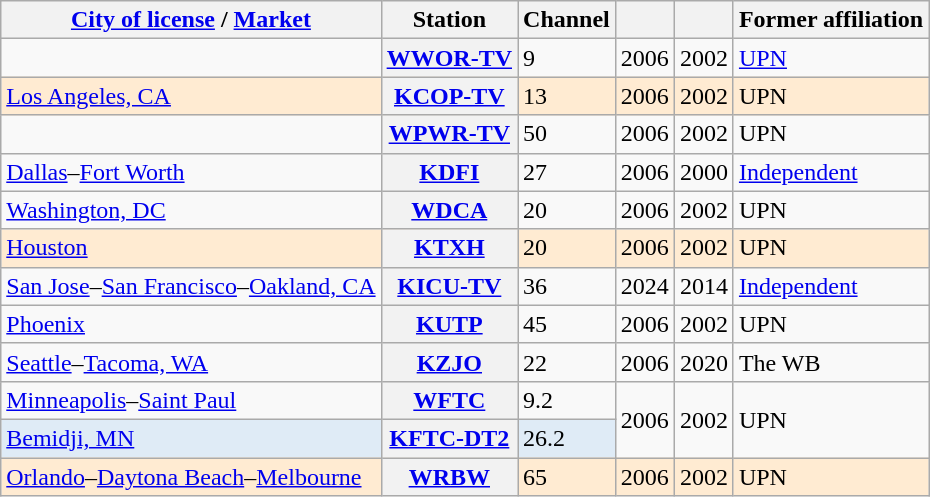<table class="wikitable sortable">
<tr>
<th scope="col"><a href='#'>City of license</a> / <a href='#'>Market</a></th>
<th scope="col">Station</th>
<th scope="col">Channel</th>
<th scope="col"></th>
<th scope="col"></th>
<th scope="col">Former affiliation</th>
</tr>
<tr>
<td></td>
<th scope="row"><a href='#'>WWOR-TV</a></th>
<td>9</td>
<td>2006</td>
<td>2002</td>
<td><a href='#'>UPN</a></td>
</tr>
<tr style="background-color:#ffebd2;">
<td><a href='#'>Los Angeles, CA</a></td>
<th scope="row"><a href='#'>KCOP-TV</a></th>
<td>13</td>
<td>2006</td>
<td>2002</td>
<td>UPN</td>
</tr>
<tr>
<td></td>
<th scope="row"><a href='#'>WPWR-TV</a></th>
<td>50</td>
<td>2006</td>
<td>2002</td>
<td>UPN</td>
</tr>
<tr>
<td><a href='#'>Dallas</a>–<a href='#'>Fort Worth</a></td>
<th scope="row"><a href='#'>KDFI</a></th>
<td>27</td>
<td>2006</td>
<td>2000</td>
<td><a href='#'>Independent</a></td>
</tr>
<tr>
<td><a href='#'>Washington, DC</a></td>
<th scope="row"><a href='#'>WDCA</a></th>
<td>20</td>
<td>2006</td>
<td>2002</td>
<td>UPN</td>
</tr>
<tr style="background-color:#ffebd2;">
<td><a href='#'>Houston</a></td>
<th scope="row"><a href='#'>KTXH</a></th>
<td>20</td>
<td>2006</td>
<td>2002</td>
<td>UPN</td>
</tr>
<tr>
<td><a href='#'>San Jose</a>–<a href='#'>San Francisco</a>–<a href='#'>Oakland, CA</a></td>
<th scope="row"><a href='#'>KICU-TV</a></th>
<td>36</td>
<td>2024</td>
<td>2014</td>
<td><a href='#'>Independent</a></td>
</tr>
<tr>
<td><a href='#'>Phoenix</a></td>
<th scope="row"><a href='#'>KUTP</a></th>
<td>45</td>
<td>2006</td>
<td>2002</td>
<td>UPN</td>
</tr>
<tr>
<td><a href='#'>Seattle</a>–<a href='#'>Tacoma, WA</a></td>
<th scope="row"><a href='#'>KZJO</a></th>
<td>22</td>
<td>2006</td>
<td>2020</td>
<td>The WB</td>
</tr>
<tr>
<td><a href='#'>Minneapolis</a>–<a href='#'>Saint Paul</a></td>
<th scope="row"><a href='#'>WFTC</a></th>
<td>9.2</td>
<td rowspan="2">2006</td>
<td rowspan="2">2002</td>
<td rowspan="2">UPN</td>
</tr>
<tr style="background-color:#DFEBF6;">
<td><a href='#'>Bemidji, MN</a></td>
<th scope="row"><a href='#'>KFTC-DT2</a></th>
<td>26.2</td>
</tr>
<tr style="background-color:#ffebd2;">
<td><a href='#'>Orlando</a>–<a href='#'>Daytona Beach</a>–<a href='#'>Melbourne</a></td>
<th scope="row"><a href='#'>WRBW</a></th>
<td>65</td>
<td>2006</td>
<td>2002</td>
<td>UPN</td>
</tr>
</table>
